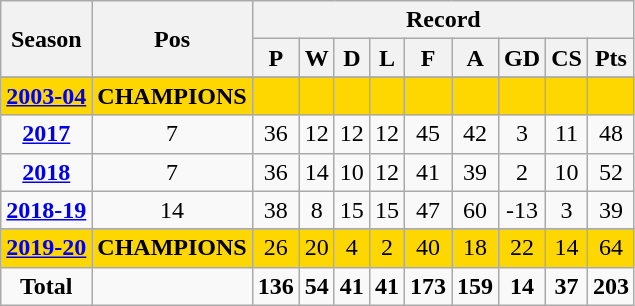<table Class="wikitable" style="text-align: center;">
<tr>
<th rowspan="2">Season</th>
<th rowspan="2">Pos</th>
<th colspan="9">Record</th>
</tr>
<tr>
<th>P</th>
<th>W</th>
<th>D</th>
<th>L</th>
<th>F</th>
<th>A</th>
<th>GD</th>
<th>CS</th>
<th>Pts</th>
</tr>
<tr>
</tr>
<tr style="background:gold;">
<td><strong><a href='#'>2003-04</a></strong></td>
<td><strong>CHAMPIONS</strong></td>
<td></td>
<td></td>
<td></td>
<td></td>
<td></td>
<td></td>
<td></td>
<td></td>
<td></td>
</tr>
<tr>
<td><strong><a href='#'>2017</a></strong></td>
<td>7</td>
<td>36</td>
<td>12</td>
<td>12</td>
<td>12</td>
<td>45</td>
<td>42</td>
<td>3</td>
<td>11</td>
<td>48</td>
</tr>
<tr>
<td><strong><a href='#'>2018</a></strong></td>
<td>7</td>
<td>36</td>
<td>14</td>
<td>10</td>
<td>12</td>
<td>41</td>
<td>39</td>
<td>2</td>
<td>10</td>
<td>52</td>
</tr>
<tr>
<td><strong><a href='#'>2018-19</a></strong></td>
<td>14</td>
<td>38</td>
<td>8</td>
<td>15</td>
<td>15</td>
<td>47</td>
<td>60</td>
<td>-13</td>
<td>3</td>
<td>39</td>
</tr>
<tr>
</tr>
<tr style="background:gold;">
<td><strong><a href='#'>2019-20</a></strong></td>
<td><strong>CHAMPIONS</strong></td>
<td>26</td>
<td>20</td>
<td>4</td>
<td>2</td>
<td>40</td>
<td>18</td>
<td>22</td>
<td>14</td>
<td>64</td>
</tr>
<tr>
<td><strong>Total</strong></td>
<td></td>
<td><strong>136</strong></td>
<td><strong>54</strong></td>
<td><strong>41</strong></td>
<td><strong>41</strong></td>
<td><strong>173</strong></td>
<td><strong>159</strong></td>
<td><strong>14</strong></td>
<td><strong>37</strong></td>
<td><strong>203</strong></td>
</tr>
</table>
